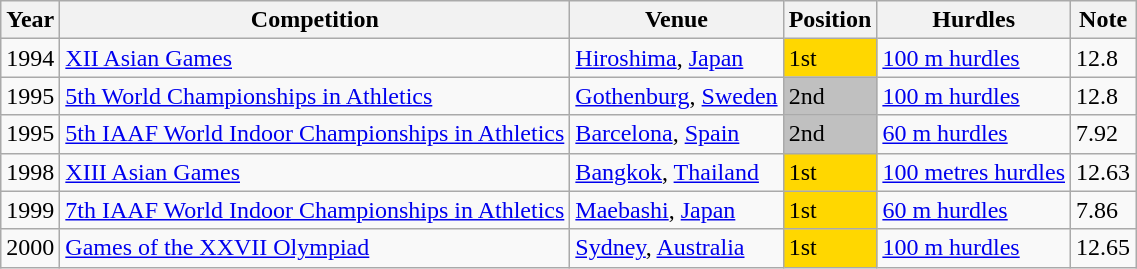<table class="wikitable">
<tr>
<th>Year</th>
<th>Competition</th>
<th>Venue</th>
<th>Position</th>
<th>Hurdles</th>
<th>Note</th>
</tr>
<tr>
<td>1994</td>
<td><a href='#'>XII Asian Games</a></td>
<td><a href='#'>Hiroshima</a>, <a href='#'>Japan</a></td>
<td bgcolor=gold>1st</td>
<td><a href='#'>100 m hurdles</a></td>
<td>12.8</td>
</tr>
<tr>
<td>1995</td>
<td><a href='#'>5th World Championships in Athletics</a></td>
<td><a href='#'>Gothenburg</a>, <a href='#'>Sweden</a></td>
<td bgcolor="silver">2nd</td>
<td><a href='#'>100 m hurdles</a></td>
<td>12.8</td>
</tr>
<tr>
<td>1995</td>
<td><a href='#'>5th IAAF World Indoor Championships in Athletics</a></td>
<td><a href='#'>Barcelona</a>, <a href='#'>Spain</a></td>
<td bgcolor="silver">2nd</td>
<td><a href='#'>60 m hurdles</a></td>
<td>7.92</td>
</tr>
<tr>
<td>1998</td>
<td><a href='#'>XIII Asian Games</a></td>
<td><a href='#'>Bangkok</a>, <a href='#'>Thailand</a></td>
<td bgcolor=gold>1st</td>
<td><a href='#'>100 metres hurdles</a></td>
<td>12.63</td>
</tr>
<tr>
<td>1999</td>
<td><a href='#'>7th IAAF World Indoor Championships in Athletics</a></td>
<td><a href='#'>Maebashi</a>, <a href='#'>Japan</a></td>
<td bgcolor=gold>1st</td>
<td><a href='#'>60 m hurdles</a></td>
<td>7.86</td>
</tr>
<tr>
<td>2000</td>
<td><a href='#'>Games of the XXVII Olympiad</a></td>
<td><a href='#'>Sydney</a>, <a href='#'>Australia</a></td>
<td bgcolor=gold>1st</td>
<td><a href='#'>100 m hurdles</a></td>
<td>12.65</td>
</tr>
</table>
